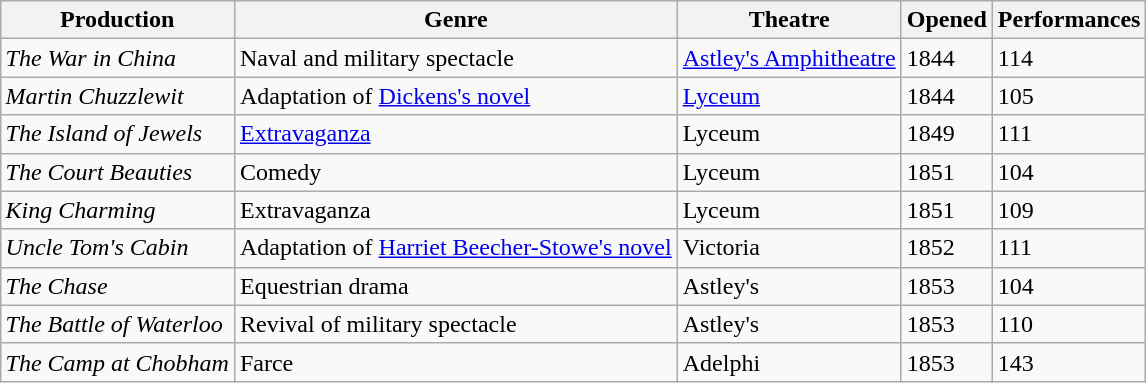<table class="wikitable sortable" style="margin-left: auto; margin-right: auto; border: none;">
<tr>
<th scope="col">Production</th>
<th scope="col">Genre</th>
<th scope="col">Theatre</th>
<th scope="col">Opened</th>
<th scope="col">Performances</th>
</tr>
<tr>
<td><em>The War in China</em></td>
<td>Naval and military spectacle</td>
<td><a href='#'>Astley's Amphitheatre</a></td>
<td>1844</td>
<td>114</td>
</tr>
<tr>
<td><em>Martin Chuzzlewit</em></td>
<td>Adaptation of <a href='#'>Dickens's novel</a></td>
<td><a href='#'>Lyceum</a></td>
<td>1844</td>
<td>105</td>
</tr>
<tr>
<td><em>The Island of Jewels</em></td>
<td><a href='#'>Extravaganza</a></td>
<td>Lyceum</td>
<td>1849</td>
<td>111</td>
</tr>
<tr>
<td><em>The Court Beauties</em></td>
<td>Comedy</td>
<td>Lyceum</td>
<td>1851</td>
<td>104</td>
</tr>
<tr>
<td><em>King Charming</em></td>
<td>Extravaganza</td>
<td>Lyceum</td>
<td>1851</td>
<td>109</td>
</tr>
<tr>
<td><em>Uncle Tom's Cabin</em></td>
<td>Adaptation of <a href='#'>Harriet Beecher-Stowe's novel</a></td>
<td>Victoria</td>
<td>1852</td>
<td>111</td>
</tr>
<tr>
<td><em>The Chase</em></td>
<td>Equestrian drama</td>
<td>Astley's</td>
<td>1853</td>
<td>104</td>
</tr>
<tr>
<td><em>The Battle of Waterloo</em></td>
<td>Revival of military spectacle</td>
<td>Astley's</td>
<td>1853</td>
<td>110</td>
</tr>
<tr>
<td><em>The Camp at Chobham</em></td>
<td>Farce</td>
<td>Adelphi</td>
<td>1853</td>
<td>143</td>
</tr>
</table>
